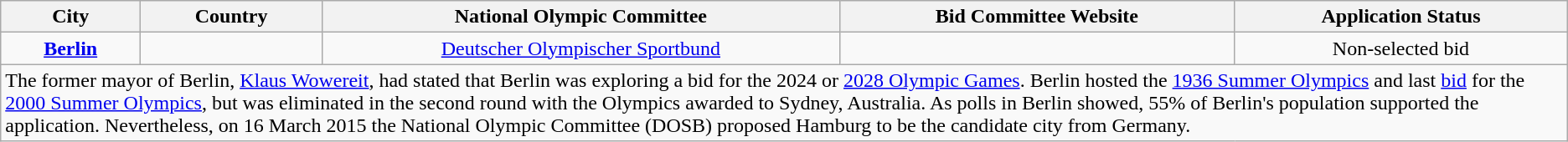<table class="wikitable" style="text-align: center;">
<tr>
<th scope="col">City</th>
<th scope="col">Country</th>
<th scope="col">National Olympic Committee</th>
<th scope="col">Bid Committee Website</th>
<th scope="col">Application Status</th>
</tr>
<tr>
<td><strong><a href='#'>Berlin</a></strong></td>
<td style="text-align: left;"></td>
<td><a href='#'>Deutscher Olympischer Sportbund</a></td>
<td></td>
<td>Non-selected bid</td>
</tr>
<tr>
<td colspan="5" style="text-align: left;">The former mayor of Berlin, <a href='#'>Klaus Wowereit</a>, had stated that Berlin was exploring a bid for the 2024 or <a href='#'>2028 Olympic Games</a>. Berlin hosted the <a href='#'>1936 Summer Olympics</a> and last <a href='#'>bid</a> for the <a href='#'>2000 Summer Olympics</a>, but was eliminated in the second round with the Olympics awarded to Sydney, Australia. As polls in Berlin showed, 55% of Berlin's population supported the application. Nevertheless, on 16 March 2015 the National Olympic Committee (DOSB) proposed Hamburg to be the candidate city from Germany.</td>
</tr>
</table>
